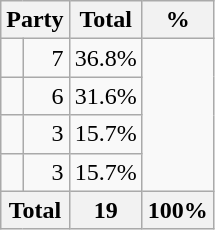<table class=wikitable style="text-align:right;">
<tr>
<th colspan=2>Party</th>
<th>Total</th>
<th>%</th>
</tr>
<tr>
<td></td>
<td>7</td>
<td>36.8%</td>
</tr>
<tr>
<td></td>
<td>6</td>
<td>31.6%</td>
</tr>
<tr>
<td></td>
<td>3</td>
<td>15.7%</td>
</tr>
<tr>
<td></td>
<td>3</td>
<td>15.7%</td>
</tr>
<tr>
<th colspan=2>Total</th>
<th>19</th>
<th>100%</th>
</tr>
</table>
